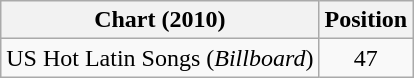<table class="wikitable">
<tr>
<th>Chart (2010)</th>
<th>Position</th>
</tr>
<tr>
<td>US Hot Latin Songs (<em>Billboard</em>)</td>
<td align="center">47</td>
</tr>
</table>
